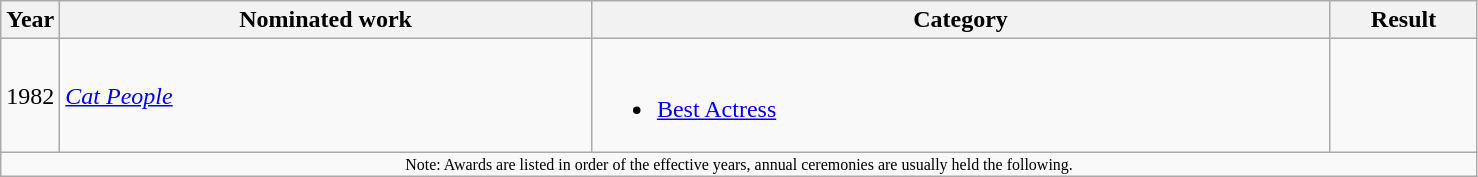<table class=wikitable>
<tr>
<th width=4%>Year</th>
<th width=36%>Nominated work</th>
<th width=50%>Category</th>
<th width=10%>Result</th>
</tr>
<tr>
<td>1982</td>
<td><em><a href='#'>Cat People</a></em></td>
<td><br><ul><li><a href='#'>Best Actress</a></li></ul></td>
<td></td>
</tr>
<tr>
<td colspan=4 width=100% style=font-size:8pt align=center>Note: Awards are listed in order of the effective years, annual ceremonies are usually held the following.</td>
</tr>
</table>
